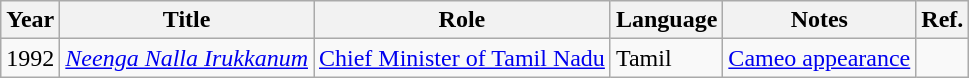<table class="wikitable sortable">
<tr>
<th>Year</th>
<th>Title</th>
<th>Role</th>
<th>Language</th>
<th>Notes</th>
<th>Ref.</th>
</tr>
<tr>
<td>1992</td>
<td><em><a href='#'>Neenga Nalla Irukkanum</a></em></td>
<td><a href='#'>Chief Minister of Tamil Nadu</a></td>
<td>Tamil</td>
<td><a href='#'>Cameo appearance</a></td>
<td></td>
</tr>
</table>
